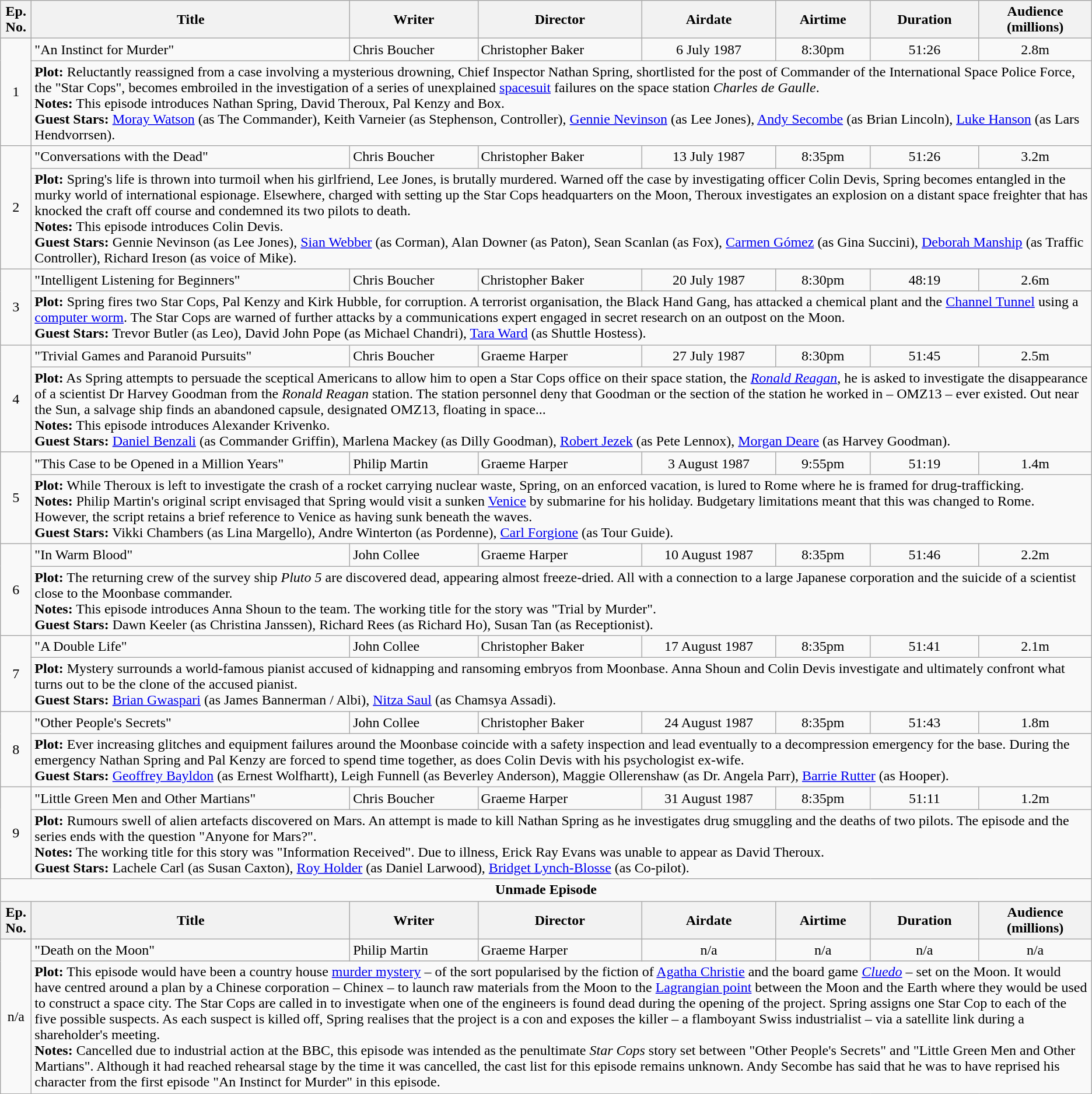<table class="wikitable" | ->
<tr>
<th>Ep. No.</th>
<th>Title</th>
<th>Writer</th>
<th>Director</th>
<th>Airdate</th>
<th>Airtime</th>
<th>Duration</th>
<th>Audience<br>(millions)</th>
</tr>
<tr>
<td rowspan=2 style="text-align: center">1</td>
<td>"An Instinct for Murder"</td>
<td>Chris Boucher</td>
<td>Christopher Baker</td>
<td style="text-align: center">6 July 1987</td>
<td style="text-align: center">8:30pm</td>
<td style="text-align: center">51:26</td>
<td style="text-align: center">2.8m</td>
</tr>
<tr>
<td colspan=7><strong>Plot:</strong> Reluctantly reassigned from a case involving a mysterious drowning, Chief Inspector Nathan Spring, shortlisted for the post of Commander of the International Space Police Force, the "Star Cops", becomes embroiled in the investigation of a series of unexplained <a href='#'>spacesuit</a> failures on the space station <em>Charles de Gaulle</em>.<br><strong>Notes:</strong> This episode introduces Nathan Spring, David Theroux, Pal Kenzy and Box.<br><strong>Guest Stars:</strong> <a href='#'>Moray Watson</a> (as The Commander), Keith Varneier (as Stephenson, Controller), <a href='#'>Gennie Nevinson</a> (as Lee Jones), <a href='#'>Andy Secombe</a> (as Brian Lincoln), <a href='#'>Luke Hanson</a> (as Lars Hendvorrsen).</td>
</tr>
<tr>
<td rowspan=2 style="text-align: center">2</td>
<td>"Conversations with the Dead"</td>
<td>Chris Boucher</td>
<td>Christopher Baker</td>
<td style="text-align: center">13 July 1987</td>
<td style="text-align: center">8:35pm</td>
<td style="text-align: center">51:26</td>
<td style="text-align: center">3.2m</td>
</tr>
<tr>
<td colspan=7><strong>Plot:</strong> Spring's life is thrown into turmoil when his girlfriend, Lee Jones, is brutally murdered. Warned off the case by investigating officer Colin Devis, Spring becomes entangled in the murky world of international espionage. Elsewhere, charged with setting up the Star Cops headquarters on the Moon, Theroux investigates an explosion on a distant space freighter that has knocked the craft off course and condemned its two pilots to death.<br><strong>Notes:</strong> This episode introduces Colin Devis.<br><strong>Guest Stars:</strong> Gennie Nevinson (as Lee Jones), <a href='#'>Sian Webber</a> (as Corman), Alan Downer (as Paton), Sean Scanlan (as Fox), <a href='#'>Carmen Gómez</a> (as Gina Succini), <a href='#'>Deborah Manship</a> (as Traffic Controller), Richard Ireson (as voice of Mike).</td>
</tr>
<tr>
<td rowspan=2 style="text-align: center">3</td>
<td>"Intelligent Listening for Beginners"</td>
<td>Chris Boucher</td>
<td>Christopher Baker</td>
<td style="text-align: center">20 July 1987</td>
<td style="text-align: center">8:30pm</td>
<td style="text-align: center">48:19</td>
<td style="text-align: center">2.6m</td>
</tr>
<tr>
<td colspan=7><strong>Plot:</strong> Spring fires two Star Cops, Pal Kenzy and Kirk Hubble, for corruption. A terrorist organisation, the Black Hand Gang, has attacked a chemical plant and the <a href='#'>Channel Tunnel</a> using a <a href='#'>computer worm</a>. The Star Cops are warned of further attacks by a communications expert engaged in secret research on an outpost on the Moon.<br><strong>Guest Stars:</strong> Trevor Butler (as Leo), David John Pope (as Michael Chandri), <a href='#'>Tara Ward</a> (as Shuttle Hostess).</td>
</tr>
<tr>
<td rowspan=2 style="text-align: center">4</td>
<td>"Trivial Games and Paranoid Pursuits"</td>
<td>Chris Boucher</td>
<td>Graeme Harper</td>
<td style="text-align: center">27 July 1987</td>
<td style="text-align: center">8:30pm</td>
<td style="text-align: center">51:45</td>
<td style="text-align: center">2.5m</td>
</tr>
<tr>
<td colspan=7><strong>Plot:</strong> As Spring attempts to persuade the sceptical Americans to allow him to open a Star Cops office on their space station, the <em><a href='#'>Ronald Reagan</a></em>, he is asked to investigate the disappearance of a scientist Dr Harvey Goodman from the <em>Ronald Reagan</em> station. The station personnel deny that Goodman or the section of the station he worked in – OMZ13 – ever existed. Out near the Sun, a salvage ship finds an abandoned capsule, designated OMZ13, floating in space...<br><strong>Notes:</strong> This episode introduces Alexander Krivenko.<br><strong>Guest Stars:</strong> <a href='#'>Daniel Benzali</a> (as Commander Griffin), Marlena Mackey (as Dilly Goodman), <a href='#'>Robert Jezek</a> (as Pete Lennox), <a href='#'>Morgan Deare</a> (as Harvey Goodman).</td>
</tr>
<tr>
<td rowspan=2 style="text-align: center">5</td>
<td>"This Case to be Opened in a Million Years"</td>
<td>Philip Martin</td>
<td>Graeme Harper</td>
<td style="text-align: center">3 August 1987</td>
<td style="text-align: center">9:55pm</td>
<td style="text-align: center">51:19</td>
<td style="text-align: center">1.4m</td>
</tr>
<tr>
<td colspan=7><strong>Plot:</strong> While Theroux is left to investigate the crash of a rocket carrying nuclear waste, Spring, on an enforced vacation, is lured to Rome where he is framed for drug-trafficking.<br><strong>Notes:</strong> Philip Martin's original script envisaged that Spring would visit a sunken <a href='#'>Venice</a> by submarine for his holiday. Budgetary limitations meant that this was changed to Rome. However, the script retains a brief reference to Venice as having sunk beneath the waves.<br><strong>Guest Stars:</strong> Vikki Chambers (as Lina Margello), Andre Winterton (as Pordenne), <a href='#'>Carl Forgione</a> (as Tour Guide).</td>
</tr>
<tr>
<td rowspan=2 style="text-align: center">6</td>
<td>"In Warm Blood"</td>
<td>John Collee</td>
<td>Graeme Harper</td>
<td style="text-align: center">10 August 1987</td>
<td style="text-align: center">8:35pm</td>
<td style="text-align: center">51:46</td>
<td style="text-align: center">2.2m</td>
</tr>
<tr>
<td colspan=7><strong>Plot:</strong> The returning crew of the survey ship <em>Pluto 5</em> are discovered dead, appearing almost freeze-dried. All with a connection to a large Japanese corporation and the suicide of a scientist close to the Moonbase commander.<br><strong>Notes:</strong> This episode introduces Anna Shoun to the team. The working title for the story was "Trial by Murder".<br><strong>Guest Stars:</strong> Dawn Keeler (as Christina Janssen), Richard Rees (as Richard Ho), Susan Tan (as Receptionist).</td>
</tr>
<tr>
<td rowspan=2 style="text-align: center">7</td>
<td>"A Double Life"</td>
<td>John Collee</td>
<td>Christopher Baker</td>
<td style="text-align: center">17 August 1987</td>
<td style="text-align: center">8:35pm</td>
<td style="text-align: center">51:41</td>
<td style="text-align: center">2.1m</td>
</tr>
<tr>
<td colspan=7><strong>Plot:</strong> Mystery surrounds a world-famous pianist accused of kidnapping and ransoming embryos from Moonbase. Anna Shoun and Colin Devis investigate and ultimately confront what turns out to be the clone of the accused pianist.<br><strong>Guest Stars:</strong> <a href='#'>Brian Gwaspari</a> (as James Bannerman / Albi), <a href='#'>Nitza Saul</a> (as Chamsya Assadi).</td>
</tr>
<tr>
<td rowspan=2 style="text-align: center">8</td>
<td>"Other People's Secrets"</td>
<td>John Collee</td>
<td>Christopher Baker</td>
<td style="text-align: center">24 August 1987</td>
<td style="text-align: center">8:35pm</td>
<td style="text-align: center">51:43</td>
<td style="text-align: center">1.8m</td>
</tr>
<tr>
<td colspan=7><strong>Plot:</strong> Ever increasing glitches and equipment failures around the Moonbase coincide with a safety inspection and lead eventually to a decompression emergency for the base. During the emergency Nathan Spring and Pal Kenzy are forced to spend time together, as does Colin Devis with his psychologist ex-wife.<br><strong>Guest Stars:</strong> <a href='#'>Geoffrey Bayldon</a> (as Ernest Wolfhartt), Leigh Funnell (as Beverley Anderson), Maggie Ollerenshaw (as Dr. Angela Parr), <a href='#'>Barrie Rutter</a> (as Hooper).</td>
</tr>
<tr>
<td rowspan=2 style="text-align: center">9</td>
<td>"Little Green Men and Other Martians"</td>
<td>Chris Boucher</td>
<td>Graeme Harper</td>
<td style="text-align: center">31 August 1987</td>
<td style="text-align: center">8:35pm</td>
<td style="text-align: center">51:11</td>
<td style="text-align: center">1.2m</td>
</tr>
<tr>
<td colspan=7><strong>Plot:</strong> Rumours swell of alien artefacts discovered on Mars. An attempt is made to kill Nathan Spring as he investigates drug smuggling and the deaths of two pilots. The episode and the series ends with the question "Anyone for Mars?".<br><strong>Notes:</strong> The working title for this story was "Information Received". Due to illness, Erick Ray Evans was unable to appear as David Theroux.<br><strong>Guest Stars:</strong> Lachele Carl (as Susan Caxton), <a href='#'>Roy Holder</a> (as Daniel Larwood), <a href='#'>Bridget Lynch-Blosse</a> (as Co-pilot).</td>
</tr>
<tr>
<td colspan="8" style="text-align: center"><strong>Unmade Episode</strong></td>
</tr>
<tr>
<th>Ep. No.</th>
<th>Title</th>
<th>Writer</th>
<th>Director</th>
<th>Airdate</th>
<th>Airtime</th>
<th>Duration</th>
<th>Audience<br>(millions)</th>
</tr>
<tr>
<td rowspan=2 style="text-align: center">n/a</td>
<td>"Death on the Moon"</td>
<td>Philip Martin</td>
<td>Graeme Harper</td>
<td style="text-align: center">n/a</td>
<td style="text-align: center">n/a</td>
<td style="text-align: center">n/a</td>
<td style="text-align: center">n/a</td>
</tr>
<tr>
<td colspan=7><strong>Plot:</strong> This episode would have been a country house <a href='#'>murder mystery</a> – of the sort popularised by the fiction of <a href='#'>Agatha Christie</a> and the board game <em><a href='#'>Cluedo</a></em> – set on the Moon. It would have centred around a plan by a Chinese corporation – Chinex – to launch raw materials from the Moon to the <a href='#'>Lagrangian point</a> between the Moon and the Earth where they would be used to construct a space city. The Star Cops are called in to investigate when one of the engineers is found dead during the opening of the project. Spring assigns one Star Cop to each of the five possible suspects. As each suspect is killed off, Spring realises that the project is a con and exposes the killer – a flamboyant Swiss industrialist – via a satellite link during a shareholder's meeting.<br><strong>Notes:</strong> Cancelled due to industrial action at the BBC, this episode was intended as the penultimate <em>Star Cops</em> story set between "Other People's Secrets" and "Little Green Men and Other Martians". Although it had reached rehearsal stage by the time it was cancelled, the cast list for this episode remains unknown. Andy Secombe has said that he was to have reprised his character from the first episode "An Instinct for Murder" in this episode.</td>
</tr>
</table>
